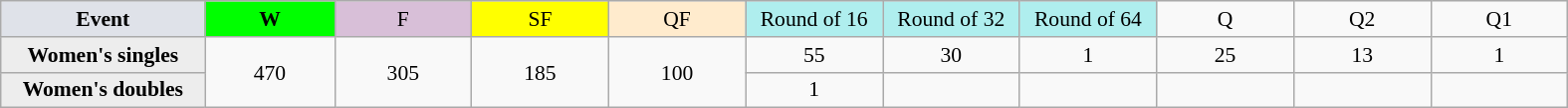<table class=wikitable style=font-size:90%;text-align:center>
<tr>
<td style="width:130px; background:#dfe2e9;"><strong>Event</strong></td>
<td style="width:80px; background:lime;"><strong>W</strong></td>
<td style="width:85px; background:thistle;">F</td>
<td style="width:85px; background:#ff0;">SF</td>
<td style="width:85px; background:#ffebcd;">QF</td>
<td style="width:85px; background:#afeeee;">Round of 16</td>
<td style="width:85px; background:#afeeee;">Round of 32</td>
<td style="width:85px; background:#afeeee;">Round of 64</td>
<td width=85>Q</td>
<td width=85>Q2</td>
<td width=85>Q1</td>
</tr>
<tr>
<th style="background:#ededed;">Women's singles</th>
<td rowspan=2>470</td>
<td rowspan=2>305</td>
<td rowspan=2>185</td>
<td rowspan=2>100</td>
<td>55</td>
<td>30</td>
<td>1</td>
<td>25</td>
<td>13</td>
<td>1</td>
</tr>
<tr>
<th style="background:#ededed;">Women's doubles</th>
<td>1</td>
<td></td>
<td></td>
<td></td>
<td></td>
<td></td>
</tr>
</table>
